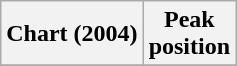<table class="wikitable plainrowheaders" style="text-align:center">
<tr>
<th>Chart (2004)</th>
<th>Peak<br>position</th>
</tr>
<tr>
</tr>
</table>
